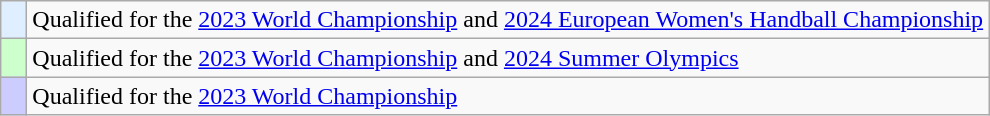<table class="wikitable">
<tr>
<td style="width: 10px; background: #DFEFFF;"></td>
<td>Qualified for the <a href='#'>2023 World Championship</a> and <a href='#'>2024 European Women's Handball Championship</a></td>
</tr>
<tr>
<td style="width: 10px; background: #CCFFCC;"></td>
<td>Qualified for the <a href='#'>2023 World Championship</a> and <a href='#'>2024 Summer Olympics</a></td>
</tr>
<tr>
<td style="width: 10px; background: #CCCCFF;"></td>
<td>Qualified for the <a href='#'>2023 World Championship</a></td>
</tr>
</table>
